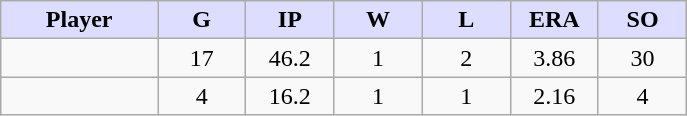<table class="wikitable sortable">
<tr>
<th style="background:#ddf; width:16%;">Player</th>
<th style="background:#ddf; width:9%;">G</th>
<th style="background:#ddf; width:9%;">IP</th>
<th style="background:#ddf; width:9%;">W</th>
<th style="background:#ddf; width:9%;">L</th>
<th style="background:#ddf; width:9%;">ERA</th>
<th style="background:#ddf; width:9%;">SO</th>
</tr>
<tr style="text-align:center;">
<td></td>
<td>17</td>
<td>46.2</td>
<td>1</td>
<td>2</td>
<td>3.86</td>
<td>30</td>
</tr>
<tr style="text-align:center;">
<td></td>
<td>4</td>
<td>16.2</td>
<td>1</td>
<td>1</td>
<td>2.16</td>
<td>4</td>
</tr>
</table>
